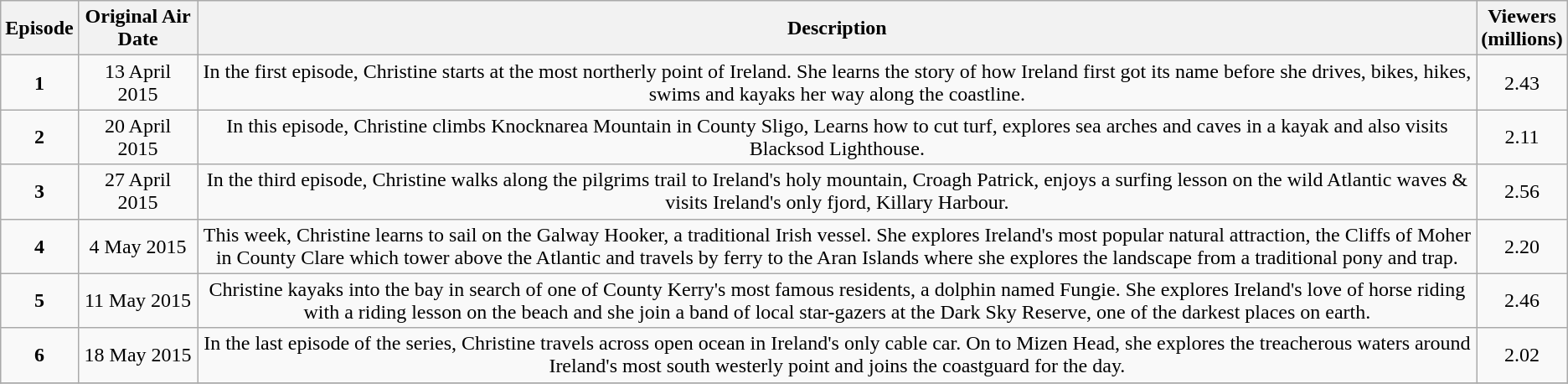<table class="wikitable" style="text-align:center;">
<tr>
<th>Episode</th>
<th>Original Air Date</th>
<th>Description</th>
<th>Viewers<br>(millions)</th>
</tr>
<tr>
<td><strong>1</strong></td>
<td>13 April 2015</td>
<td>In the first episode, Christine starts at the most northerly point of Ireland. She learns the story of how Ireland first got its name before she drives, bikes, hikes, swims and kayaks her way along the coastline.</td>
<td>2.43</td>
</tr>
<tr>
<td><strong>2</strong></td>
<td>20 April 2015</td>
<td>In this episode, Christine climbs Knocknarea Mountain in County Sligo, Learns how to cut turf, explores sea arches and caves in a kayak and also visits Blacksod Lighthouse.</td>
<td>2.11</td>
</tr>
<tr>
<td><strong>3</strong></td>
<td>27 April 2015</td>
<td>In the third episode, Christine walks along the pilgrims trail to Ireland's holy mountain, Croagh Patrick, enjoys a surfing lesson on the wild Atlantic waves & visits Ireland's only fjord, Killary Harbour.</td>
<td>2.56</td>
</tr>
<tr>
<td><strong>4</strong></td>
<td>4 May 2015</td>
<td>This week, Christine learns to sail on the Galway Hooker, a traditional Irish vessel. She explores Ireland's most popular natural attraction, the Cliffs of Moher in County Clare which tower above the Atlantic and travels by ferry to the Aran Islands where she explores the landscape from a traditional pony and trap.</td>
<td>2.20</td>
</tr>
<tr>
<td><strong>5</strong></td>
<td>11 May 2015</td>
<td>Christine kayaks into the bay in search of one of County Kerry's most famous residents, a dolphin named Fungie. She explores Ireland's love of horse riding with a riding lesson on the beach and she join a band of local star-gazers at the Dark Sky Reserve, one of the darkest places on earth.</td>
<td>2.46</td>
</tr>
<tr>
<td><strong>6</strong></td>
<td>18 May 2015</td>
<td>In the last episode of the series, Christine travels across open ocean in Ireland's only cable car. On to Mizen Head, she explores the treacherous waters around Ireland's most south westerly point and joins the coastguard for the day.</td>
<td>2.02</td>
</tr>
<tr>
</tr>
</table>
